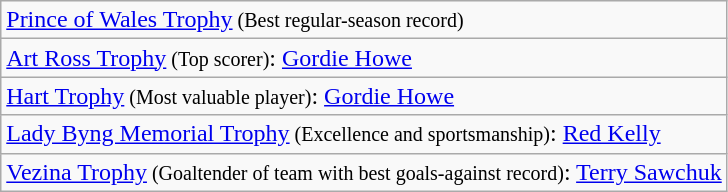<table class="wikitable">
<tr>
<td><a href='#'>Prince of Wales Trophy</a><small> (Best regular-season record)</small></td>
</tr>
<tr>
<td><a href='#'>Art Ross Trophy</a><small> (Top scorer)</small>: <a href='#'>Gordie Howe</a></td>
</tr>
<tr>
<td><a href='#'>Hart Trophy</a><small> (Most valuable player)</small>: <a href='#'>Gordie Howe</a></td>
</tr>
<tr>
<td><a href='#'>Lady Byng Memorial Trophy</a><small> (Excellence and sportsmanship)</small>: <a href='#'>Red Kelly</a></td>
</tr>
<tr>
<td><a href='#'>Vezina Trophy</a><small> (Goaltender of team with best goals-against record)</small>: <a href='#'>Terry Sawchuk</a></td>
</tr>
</table>
